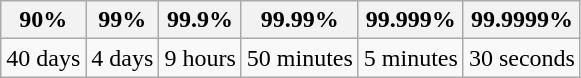<table class="wikitable">
<tr>
<th>90%</th>
<th>99%</th>
<th>99.9%</th>
<th>99.99%</th>
<th>99.999%</th>
<th>99.9999%</th>
</tr>
<tr>
<td>40 days</td>
<td>4 days</td>
<td>9 hours</td>
<td>50 minutes</td>
<td>5 minutes</td>
<td>30 seconds</td>
</tr>
</table>
